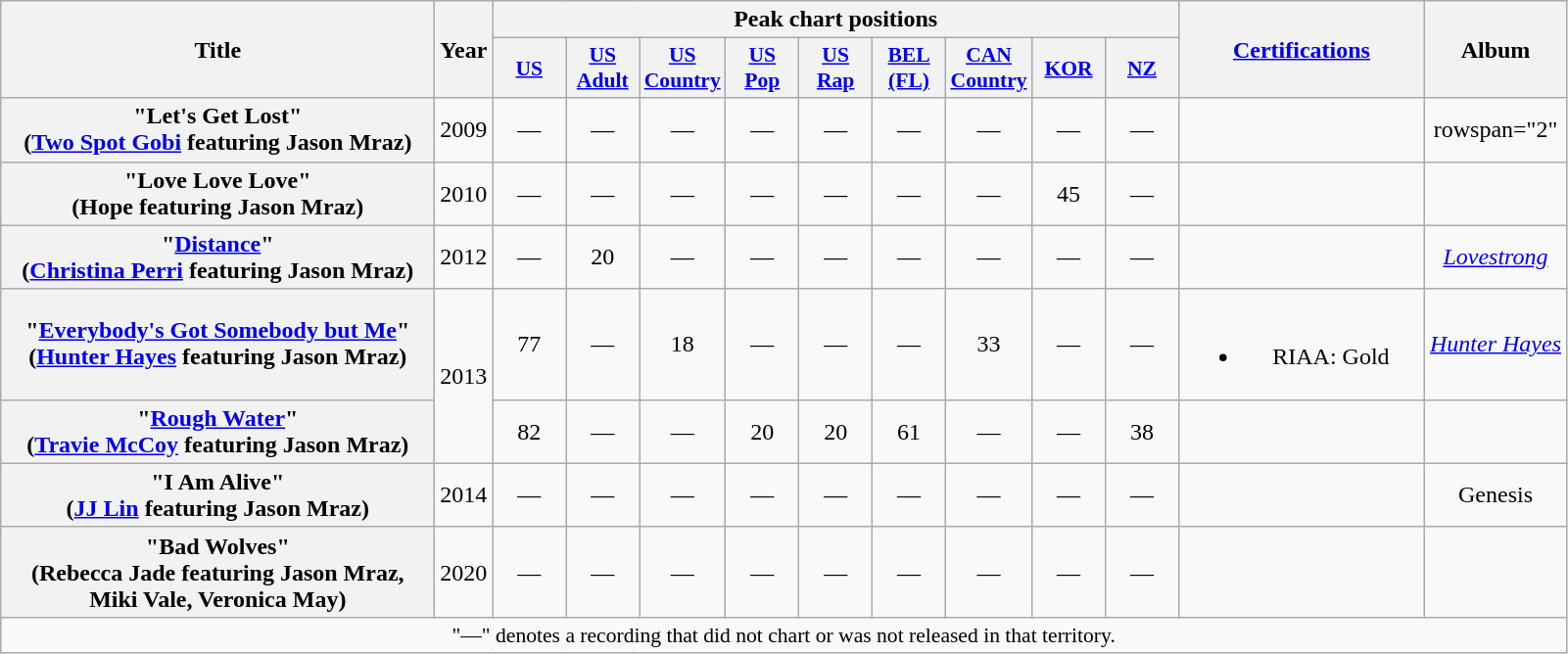<table class="wikitable plainrowheaders" style="text-align:center;" border="1">
<tr>
<th scope="col" rowspan="2" style="width:18em;">Title</th>
<th scope="col" rowspan="2">Year</th>
<th scope="col" colspan="9">Peak chart positions</th>
<th scope="col" rowspan="2" style="width:10em;"><a href='#'>Certifications</a></th>
<th scope="col" rowspan="2">Album</th>
</tr>
<tr>
<th scope="col" style="width:3em;font-size:90%;"><a href='#'>US</a><br></th>
<th scope="col" style="width:3em;font-size:90%;"><a href='#'>US<br>Adult</a><br></th>
<th scope="col" style="width:3em;font-size:90%;"><a href='#'>US<br>Country</a><br></th>
<th scope="col" style="width:3em;font-size:90%;"><a href='#'>US<br>Pop</a><br></th>
<th scope="col" style="width:3em;font-size:90%;"><a href='#'>US<br>Rap</a><br></th>
<th scope="col" style="width:3em;font-size:90%;"><a href='#'>BEL<br>(FL)</a><br></th>
<th scope="col" style="width:3em;font-size:90%;"><a href='#'>CAN<br>Country</a><br></th>
<th scope="col" style="width:3em;font-size:90%;"><a href='#'>KOR</a><br></th>
<th scope="col" style="width:3em;font-size:90%;"><a href='#'>NZ</a><br></th>
</tr>
<tr>
<th scope="row">"Let's Get Lost"<br><span>(<a href='#'>Two Spot Gobi</a> featuring Jason Mraz)</span></th>
<td>2009</td>
<td>—</td>
<td>—</td>
<td>—</td>
<td>—</td>
<td>—</td>
<td>—</td>
<td>—</td>
<td>—</td>
<td>—</td>
<td></td>
<td>rowspan="2" </td>
</tr>
<tr>
<th scope="row">"Love Love Love"<br><span>(Hope featuring Jason Mraz)</span></th>
<td>2010</td>
<td>—</td>
<td>—</td>
<td>—</td>
<td>—</td>
<td>—</td>
<td>—</td>
<td>—</td>
<td>45</td>
<td>—</td>
<td></td>
</tr>
<tr>
<th scope="row">"<a href='#'>Distance</a>"<br><span>(<a href='#'>Christina Perri</a> featuring Jason Mraz)</span></th>
<td>2012</td>
<td>—</td>
<td>20</td>
<td>—</td>
<td>—</td>
<td>—</td>
<td>—</td>
<td>—</td>
<td>—</td>
<td>—</td>
<td></td>
<td><em><a href='#'>Lovestrong</a></em></td>
</tr>
<tr>
<th scope="row">"<a href='#'>Everybody's Got Somebody but Me</a>"<br><span>(<a href='#'>Hunter Hayes</a> featuring Jason Mraz)</span></th>
<td rowspan="2">2013</td>
<td>77</td>
<td>—</td>
<td>18</td>
<td>—</td>
<td>—</td>
<td>—</td>
<td>33</td>
<td>—</td>
<td>—</td>
<td><br><ul><li>RIAA: Gold</li></ul></td>
<td><em><a href='#'>Hunter Hayes</a></em></td>
</tr>
<tr>
<th scope="row">"<a href='#'>Rough Water</a>"<br><span>(<a href='#'>Travie McCoy</a> featuring Jason Mraz)</span></th>
<td>82</td>
<td>—</td>
<td>—</td>
<td>20</td>
<td>20</td>
<td>61</td>
<td>—</td>
<td>—</td>
<td>38</td>
<td></td>
<td></td>
</tr>
<tr>
<th scope="row">"I Am Alive"<br><span>(<a href='#'>JJ Lin</a> featuring Jason Mraz)</span></th>
<td>2014</td>
<td>—</td>
<td>—</td>
<td>—</td>
<td>—</td>
<td>—</td>
<td>—</td>
<td>—</td>
<td>—</td>
<td>—</td>
<td></td>
<td>Genesis</td>
</tr>
<tr>
<th scope="row">"Bad Wolves"<br><span>(Rebecca Jade featuring Jason Mraz, Miki Vale, Veronica May)</span></th>
<td>2020</td>
<td>—</td>
<td>—</td>
<td>—</td>
<td>—</td>
<td>—</td>
<td>—</td>
<td>—</td>
<td>—</td>
<td>—</td>
<td></td>
<td></td>
</tr>
<tr>
<td colspan="13" style="font-size:90%">"—" denotes a recording that did not chart or was not released in that territory.</td>
</tr>
</table>
